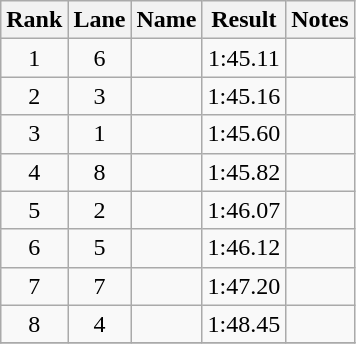<table class="wikitable sortable" style="text-align:center">
<tr>
<th>Rank</th>
<th>Lane</th>
<th>Name</th>
<th>Result</th>
<th>Notes</th>
</tr>
<tr>
<td>1</td>
<td>6</td>
<td align="left"></td>
<td>1:45.11</td>
<td></td>
</tr>
<tr>
<td>2</td>
<td>3</td>
<td align="left"></td>
<td>1:45.16</td>
<td></td>
</tr>
<tr>
<td>3</td>
<td>1</td>
<td align="left"></td>
<td>1:45.60</td>
<td></td>
</tr>
<tr>
<td>4</td>
<td>8</td>
<td align="left"></td>
<td>1:45.82</td>
<td></td>
</tr>
<tr>
<td>5</td>
<td>2</td>
<td align="left"></td>
<td>1:46.07</td>
<td></td>
</tr>
<tr>
<td>6</td>
<td>5</td>
<td align="left"></td>
<td>1:46.12</td>
<td></td>
</tr>
<tr>
<td>7</td>
<td>7</td>
<td align="left"></td>
<td>1:47.20</td>
<td></td>
</tr>
<tr>
<td>8</td>
<td>4</td>
<td align="left"></td>
<td>1:48.45</td>
<td></td>
</tr>
<tr>
</tr>
</table>
